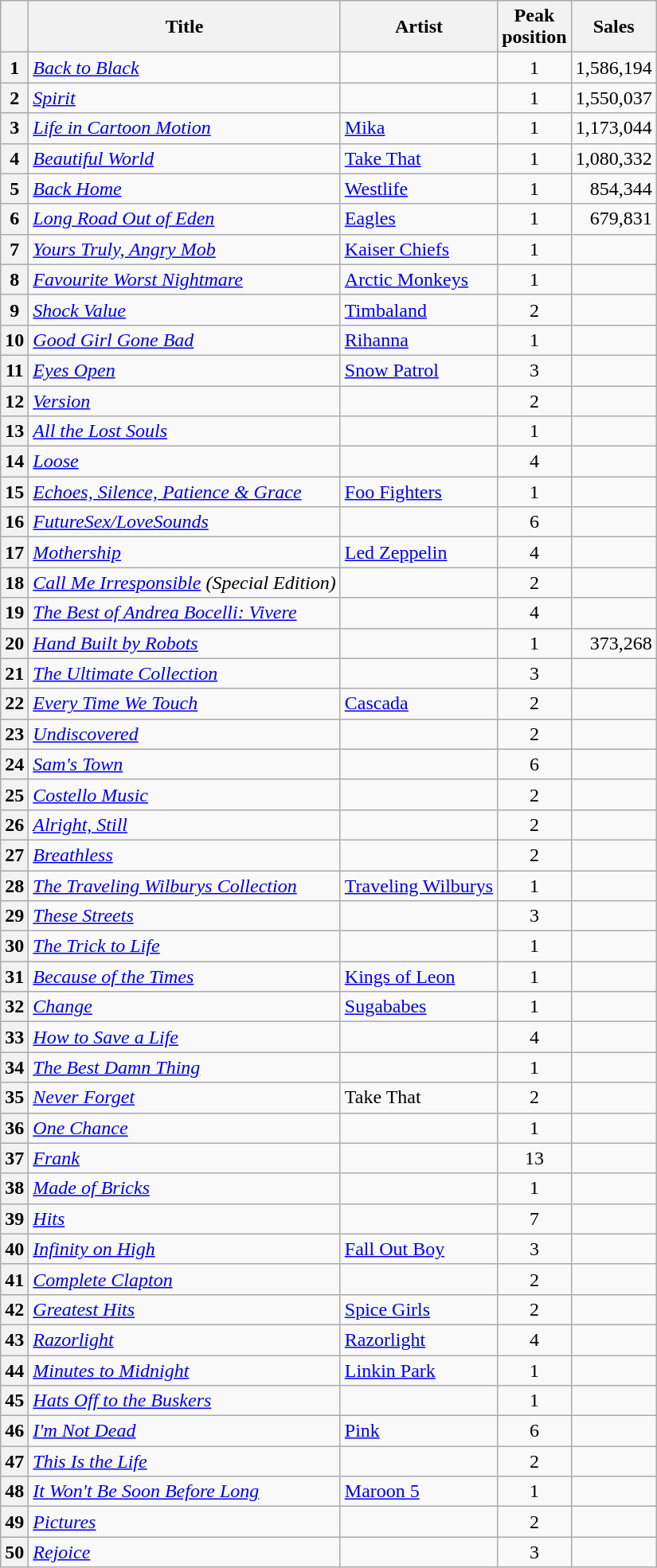<table class="wikitable sortable plainrowheaders">
<tr>
<th scope=col></th>
<th scope=col>Title</th>
<th scope=col>Artist</th>
<th scope=col>Peak<br>position</th>
<th scope=col>Sales</th>
</tr>
<tr>
<th scope=row style="text-align:center;">1</th>
<td><em><a href='#'>Back to Black</a></em></td>
<td></td>
<td align="center">1</td>
<td align="right">1,586,194</td>
</tr>
<tr>
<th scope=row style="text-align:center;">2</th>
<td><em><a href='#'>Spirit</a></em></td>
<td></td>
<td align="center">1</td>
<td align="right">1,550,037</td>
</tr>
<tr>
<th scope=row style="text-align:center;">3</th>
<td><em><a href='#'>Life in Cartoon Motion</a></em></td>
<td><a href='#'>Mika</a></td>
<td align="center">1</td>
<td align="right">1,173,044</td>
</tr>
<tr>
<th scope=row style="text-align:center;">4</th>
<td><em><a href='#'>Beautiful World</a></em></td>
<td><a href='#'>Take That</a></td>
<td align="center">1</td>
<td align="right">1,080,332</td>
</tr>
<tr>
<th scope=row style="text-align:center;">5</th>
<td><em><a href='#'>Back Home</a></em></td>
<td><a href='#'>Westlife</a></td>
<td align="center">1</td>
<td align="right">854,344</td>
</tr>
<tr>
<th scope=row style="text-align:center;">6</th>
<td><em><a href='#'>Long Road Out of Eden</a></em></td>
<td><a href='#'>Eagles</a></td>
<td align="center">1</td>
<td align="right">679,831</td>
</tr>
<tr>
<th scope=row style="text-align:center;">7</th>
<td><em><a href='#'>Yours Truly, Angry Mob</a></em></td>
<td><a href='#'>Kaiser Chiefs</a></td>
<td align="center">1</td>
<td align="right"></td>
</tr>
<tr>
<th scope=row style="text-align:center;">8</th>
<td><em><a href='#'>Favourite Worst Nightmare</a></em></td>
<td><a href='#'>Arctic Monkeys</a></td>
<td align="center">1</td>
<td align="right"></td>
</tr>
<tr>
<th scope=row style="text-align:center;">9</th>
<td><em><a href='#'>Shock Value</a></em></td>
<td><a href='#'>Timbaland</a></td>
<td align="center">2</td>
<td align="right"></td>
</tr>
<tr>
<th scope=row style="text-align:center;">10</th>
<td><em><a href='#'>Good Girl Gone Bad</a></em></td>
<td><a href='#'>Rihanna</a></td>
<td align="center">1</td>
<td align="right"></td>
</tr>
<tr>
<th scope=row style="text-align:center;">11</th>
<td><em><a href='#'>Eyes Open</a></em></td>
<td><a href='#'>Snow Patrol</a></td>
<td align="center">3</td>
<td align="right"></td>
</tr>
<tr>
<th scope=row style="text-align:center;">12</th>
<td><em><a href='#'>Version</a></em></td>
<td></td>
<td align="center">2</td>
<td align="right"></td>
</tr>
<tr>
<th scope=row style="text-align:center;">13</th>
<td><em><a href='#'>All the Lost Souls</a></em></td>
<td></td>
<td align="center">1</td>
<td align="right"></td>
</tr>
<tr>
<th scope=row style="text-align:center;">14</th>
<td><em><a href='#'>Loose</a></em></td>
<td></td>
<td align="center">4</td>
<td align="right"></td>
</tr>
<tr>
<th scope=row style="text-align:center;">15</th>
<td><em><a href='#'>Echoes, Silence, Patience & Grace</a></em></td>
<td><a href='#'>Foo Fighters</a></td>
<td align="center">1</td>
<td align="right"></td>
</tr>
<tr>
<th scope=row style="text-align:center;">16</th>
<td><em><a href='#'>FutureSex/LoveSounds</a></em></td>
<td></td>
<td align="center">6</td>
<td align="right"></td>
</tr>
<tr>
<th scope=row style="text-align:center;">17</th>
<td><em><a href='#'>Mothership</a></em></td>
<td><a href='#'>Led Zeppelin</a></td>
<td align="center">4</td>
<td align="right"></td>
</tr>
<tr>
<th scope=row style="text-align:center;">18</th>
<td><em><a href='#'>Call Me Irresponsible</a> (Special Edition)</em></td>
<td></td>
<td align="center">2</td>
<td align="right"></td>
</tr>
<tr>
<th scope=row style="text-align:center;">19</th>
<td><em><a href='#'>The Best of Andrea Bocelli: Vivere</a></em></td>
<td></td>
<td align="center">4</td>
<td align="right"></td>
</tr>
<tr>
<th scope=row style="text-align:center;">20</th>
<td><em><a href='#'>Hand Built by Robots</a></em></td>
<td></td>
<td align="center">1</td>
<td align="right">373,268</td>
</tr>
<tr>
<th scope=row style="text-align:center;">21</th>
<td><em><a href='#'>The Ultimate Collection</a></em></td>
<td></td>
<td align="center">3</td>
<td align="right"></td>
</tr>
<tr>
<th scope=row style="text-align:center;">22</th>
<td><em><a href='#'>Every Time We Touch</a></em></td>
<td><a href='#'>Cascada</a></td>
<td align="center">2</td>
<td align="right"></td>
</tr>
<tr>
<th scope=row style="text-align:center;">23</th>
<td><em><a href='#'>Undiscovered</a></em></td>
<td></td>
<td align="center">2</td>
<td align="right"></td>
</tr>
<tr>
<th scope=row style="text-align:center;">24</th>
<td><em><a href='#'>Sam's Town</a></em></td>
<td></td>
<td align="center">6</td>
<td align="right"></td>
</tr>
<tr>
<th scope=row style="text-align:center;">25</th>
<td><em><a href='#'>Costello Music</a></em></td>
<td></td>
<td align="center">2</td>
<td align="right"></td>
</tr>
<tr>
<th scope=row style="text-align:center;">26</th>
<td><em><a href='#'>Alright, Still</a></em></td>
<td></td>
<td align="center">2</td>
<td align="right"></td>
</tr>
<tr>
<th scope=row style="text-align:center;">27</th>
<td><em><a href='#'>Breathless</a></em></td>
<td></td>
<td align="center">2</td>
<td align="right"></td>
</tr>
<tr>
<th scope=row style="text-align:center;">28</th>
<td><em><a href='#'>The Traveling Wilburys Collection</a></em></td>
<td><a href='#'>Traveling Wilburys</a></td>
<td align="center">1</td>
<td align="right"></td>
</tr>
<tr>
<th scope=row style="text-align:center;">29</th>
<td><em><a href='#'>These Streets</a></em></td>
<td></td>
<td align="center">3</td>
<td align="right"></td>
</tr>
<tr>
<th scope=row style="text-align:center;">30</th>
<td><em><a href='#'>The Trick to Life</a></em></td>
<td></td>
<td align="center">1</td>
<td align="right"></td>
</tr>
<tr>
<th scope=row style="text-align:center;">31</th>
<td><em><a href='#'>Because of the Times</a></em></td>
<td><a href='#'>Kings of Leon</a></td>
<td align="center">1</td>
<td align="right"></td>
</tr>
<tr>
<th scope=row style="text-align:center;">32</th>
<td><em><a href='#'>Change</a></em></td>
<td><a href='#'>Sugababes</a></td>
<td align="center">1</td>
<td align="right"></td>
</tr>
<tr>
<th scope=row style="text-align:center;">33</th>
<td><em><a href='#'>How to Save a Life</a></em></td>
<td></td>
<td align="center">4</td>
<td align="right"></td>
</tr>
<tr>
<th scope=row style="text-align:center;">34</th>
<td><em><a href='#'>The Best Damn Thing</a></em></td>
<td></td>
<td align="center">1</td>
<td align="right"></td>
</tr>
<tr>
<th scope=row style="text-align:center;">35</th>
<td><em><a href='#'>Never Forget</a></em></td>
<td>Take That</td>
<td align="center">2</td>
<td align="right"></td>
</tr>
<tr>
<th scope=row style="text-align:center;">36</th>
<td><em><a href='#'>One Chance</a></em></td>
<td></td>
<td align="center">1</td>
<td align="right"></td>
</tr>
<tr>
<th scope=row style="text-align:center;">37</th>
<td><em><a href='#'>Frank</a></em></td>
<td></td>
<td align="center">13</td>
<td align="right"></td>
</tr>
<tr>
<th scope=row style="text-align:center;">38</th>
<td><em><a href='#'>Made of Bricks</a></em></td>
<td></td>
<td align="center">1</td>
<td align="right"></td>
</tr>
<tr>
<th scope=row style="text-align:center;">39</th>
<td><em><a href='#'>Hits</a></em></td>
<td></td>
<td align="center">7</td>
<td align="right"></td>
</tr>
<tr>
<th scope=row style="text-align:center;">40</th>
<td><em><a href='#'>Infinity on High</a></em></td>
<td><a href='#'>Fall Out Boy</a></td>
<td align="center">3</td>
<td align="right"></td>
</tr>
<tr>
<th scope=row style="text-align:center;">41</th>
<td><em><a href='#'>Complete Clapton</a></em></td>
<td></td>
<td align="center">2</td>
<td></td>
</tr>
<tr>
<th scope=row style="text-align:center;">42</th>
<td><em><a href='#'>Greatest Hits</a></em></td>
<td><a href='#'>Spice Girls</a></td>
<td align="center">2</td>
<td></td>
</tr>
<tr>
<th scope=row style="text-align:center;">43</th>
<td><em><a href='#'>Razorlight</a></em></td>
<td><a href='#'>Razorlight</a></td>
<td align="center">4</td>
<td></td>
</tr>
<tr>
<th scope=row style="text-align:center;">44</th>
<td><em><a href='#'>Minutes to Midnight</a></em></td>
<td><a href='#'>Linkin Park</a></td>
<td align="center">1</td>
<td></td>
</tr>
<tr>
<th scope=row style="text-align:center;">45</th>
<td><em><a href='#'>Hats Off to the Buskers</a></em></td>
<td></td>
<td align="center">1</td>
<td></td>
</tr>
<tr>
<th scope=row style="text-align:center;">46</th>
<td><em><a href='#'>I'm Not Dead</a></em></td>
<td><a href='#'>Pink</a></td>
<td align="center">6</td>
<td></td>
</tr>
<tr>
<th scope=row style="text-align:center;">47</th>
<td><em><a href='#'>This Is the Life</a></em></td>
<td></td>
<td align="center">2</td>
<td></td>
</tr>
<tr>
<th scope=row style="text-align:center;">48</th>
<td><em><a href='#'>It Won't Be Soon Before Long</a></em></td>
<td><a href='#'>Maroon 5</a></td>
<td align="center">1</td>
<td></td>
</tr>
<tr>
<th scope=row style="text-align:center;">49</th>
<td><em><a href='#'>Pictures</a></em></td>
<td></td>
<td align="center">2</td>
<td></td>
</tr>
<tr>
<th scope=row style="text-align:center;">50</th>
<td><em><a href='#'>Rejoice</a></em></td>
<td></td>
<td align="center">3</td>
<td></td>
</tr>
</table>
